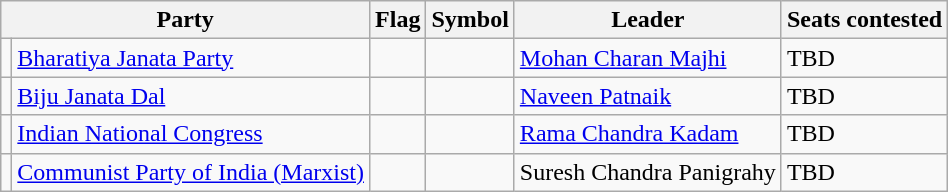<table class="wikitable  defaultcenter col3left" style="font-size: 100%">
<tr>
<th colspan="2">Party</th>
<th>Flag</th>
<th>Symbol</th>
<th>Leader</th>
<th colspan="2">Seats contested</th>
</tr>
<tr>
<td></td>
<td><a href='#'>Bharatiya Janata Party</a></td>
<td></td>
<td></td>
<td><a href='#'>Mohan Charan Majhi</a></td>
<td>TBD</td>
</tr>
<tr>
<td></td>
<td><a href='#'>Biju Janata Dal</a></td>
<td></td>
<td></td>
<td><a href='#'>Naveen Patnaik</a></td>
<td>TBD</td>
</tr>
<tr>
<td></td>
<td><a href='#'>Indian National Congress</a></td>
<td></td>
<td></td>
<td><a href='#'>Rama Chandra Kadam</a></td>
<td>TBD</td>
</tr>
<tr>
<td></td>
<td><a href='#'>Communist Party of India (Marxist)</a></td>
<td></td>
<td></td>
<td>Suresh Chandra Panigrahy</td>
<td>TBD</td>
</tr>
</table>
